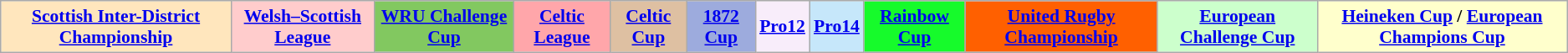<table class="wikitable" style="font-size:90%">
<tr>
<td style="text-align:center; background:#FFE6BD;"><strong><a href='#'>Scottish Inter-District Championship</a></strong></td>
<td style="text-align:center; background:#FCC;"><strong><a href='#'>Welsh–Scottish League</a></strong></td>
<td style="text-align:center; background:#82C860;"><strong><a href='#'>WRU Challenge Cup</a></strong></td>
<td style="text-align:center; background:#FFA6AA;"><strong><a href='#'>Celtic League</a></strong></td>
<td style="text-align:center; background:#DEC0A2;"><strong><a href='#'>Celtic Cup</a></strong></td>
<td style="text-align:center; background:#9DABDD;"><strong><a href='#'>1872 Cup</a></strong></td>
<td style="text-align:center; background:#F8EDFA;"><strong><a href='#'>Pro12</a></strong></td>
<td style="text-align:center; background:#C6E7FA;"><strong><a href='#'>Pro14</a></strong></td>
<td style="text-align:center; background:#16FB2B;"><strong><a href='#'>Rainbow Cup</a></strong></td>
<td style="text-align:center; background:#FF6000;"><strong><a href='#'>United Rugby Championship</a></strong></td>
<td style="text-align:center; background:#ccffcc;"><strong><a href='#'>European Challenge Cup</a></strong></td>
<td style="text-align:center; background:#ffffcc;"><strong><a href='#'>Heineken Cup</a> / <a href='#'>European Champions Cup</a></strong></td>
</tr>
</table>
